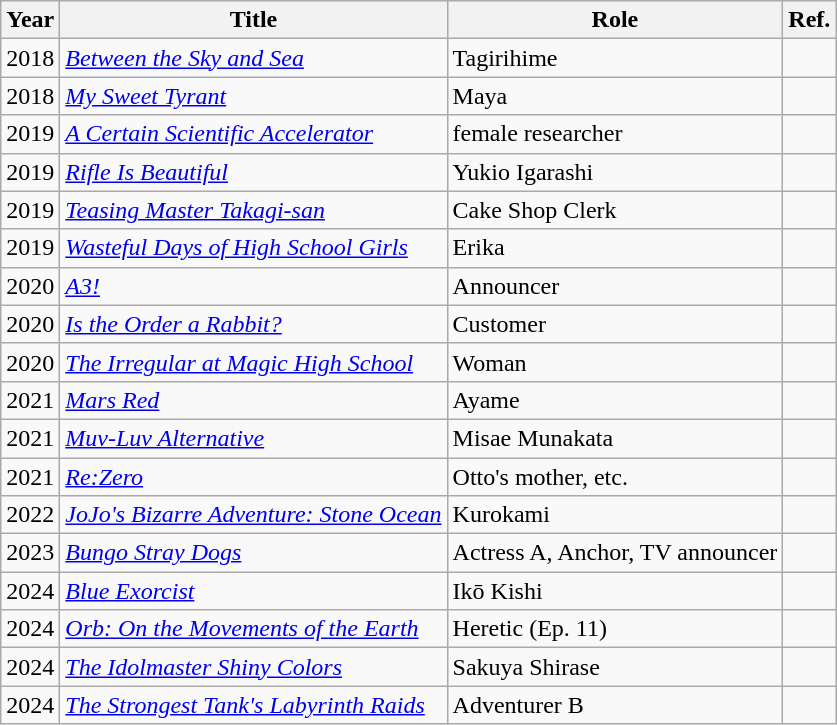<table class="wikitable sortable plainrowheaders">
<tr>
<th scope="col">Year</th>
<th scope="col">Title</th>
<th scope="col">Role</th>
<th scope="col" class="unsortable">Ref.</th>
</tr>
<tr>
<td>2018</td>
<td><em><a href='#'>Between the Sky and Sea</a></em></td>
<td>Tagirihime</td>
<td></td>
</tr>
<tr>
<td>2018</td>
<td><em><a href='#'>My Sweet Tyrant</a></em></td>
<td>Maya</td>
<td></td>
</tr>
<tr>
<td>2019</td>
<td><em><a href='#'>A Certain Scientific Accelerator</a></em></td>
<td>female researcher</td>
<td></td>
</tr>
<tr>
<td>2019</td>
<td><em><a href='#'>Rifle Is Beautiful</a></em></td>
<td>Yukio Igarashi</td>
<td></td>
</tr>
<tr>
<td>2019</td>
<td><em><a href='#'>Teasing Master Takagi-san</a></em></td>
<td>Cake Shop Clerk</td>
<td></td>
</tr>
<tr>
<td>2019</td>
<td><em><a href='#'>Wasteful Days of High School Girls</a></em></td>
<td>Erika</td>
<td></td>
</tr>
<tr>
<td>2020</td>
<td><em><a href='#'>A3!</a></em></td>
<td>Announcer</td>
<td></td>
</tr>
<tr>
<td>2020</td>
<td><em><a href='#'>Is the Order a Rabbit?</a></em></td>
<td>Customer</td>
<td></td>
</tr>
<tr>
<td>2020</td>
<td><em><a href='#'>The Irregular at Magic High School</a></em></td>
<td>Woman</td>
<td></td>
</tr>
<tr>
<td>2021</td>
<td><em><a href='#'>Mars Red</a></em></td>
<td>Ayame</td>
<td></td>
</tr>
<tr>
<td>2021</td>
<td><em><a href='#'>Muv-Luv Alternative</a></em></td>
<td>Misae Munakata</td>
<td></td>
</tr>
<tr>
<td>2021</td>
<td><em><a href='#'>Re:Zero</a></em></td>
<td>Otto's mother, etc.</td>
<td></td>
</tr>
<tr>
<td>2022</td>
<td><em><a href='#'>JoJo's Bizarre Adventure: Stone Ocean</a></em></td>
<td>Kurokami</td>
<td></td>
</tr>
<tr>
<td>2023</td>
<td><em><a href='#'>Bungo Stray Dogs</a></em></td>
<td>Actress A, Anchor, TV announcer</td>
<td></td>
</tr>
<tr>
<td>2024</td>
<td><em><a href='#'>Blue Exorcist</a></em></td>
<td>Ikō Kishi</td>
<td></td>
</tr>
<tr>
<td>2024</td>
<td><em><a href='#'>Orb: On the Movements of the Earth</a></em></td>
<td>Heretic (Ep. 11)</td>
<td></td>
</tr>
<tr>
<td>2024</td>
<td><em><a href='#'>The Idolmaster Shiny Colors</a></em></td>
<td>Sakuya Shirase</td>
<td></td>
</tr>
<tr>
<td>2024</td>
<td><em><a href='#'>The Strongest Tank's Labyrinth Raids</a></em></td>
<td>Adventurer B</td>
<td></td>
</tr>
</table>
